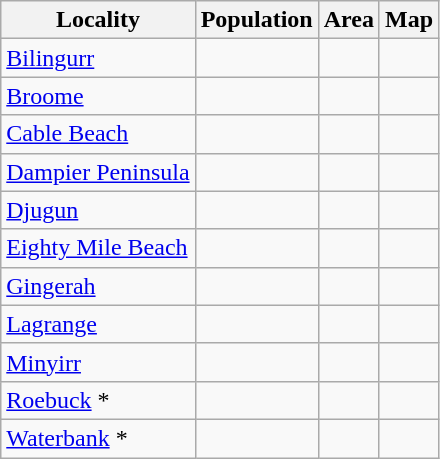<table class="wikitable sortable">
<tr>
<th>Locality</th>
<th data-sort-type=number>Population</th>
<th data-sort-type=number>Area</th>
<th>Map</th>
</tr>
<tr>
<td><a href='#'>Bilingurr</a></td>
<td></td>
<td></td>
<td></td>
</tr>
<tr>
<td><a href='#'>Broome</a></td>
<td></td>
<td></td>
<td></td>
</tr>
<tr>
<td><a href='#'>Cable Beach</a></td>
<td></td>
<td></td>
<td></td>
</tr>
<tr>
<td><a href='#'>Dampier Peninsula</a></td>
<td></td>
<td></td>
<td></td>
</tr>
<tr>
<td><a href='#'>Djugun</a></td>
<td></td>
<td></td>
<td></td>
</tr>
<tr>
<td><a href='#'>Eighty Mile Beach</a></td>
<td></td>
<td></td>
<td></td>
</tr>
<tr>
<td><a href='#'>Gingerah</a></td>
<td></td>
<td></td>
<td></td>
</tr>
<tr>
<td><a href='#'>Lagrange</a></td>
<td></td>
<td></td>
<td></td>
</tr>
<tr>
<td><a href='#'>Minyirr</a></td>
<td></td>
<td></td>
<td></td>
</tr>
<tr>
<td><a href='#'>Roebuck</a> *</td>
<td></td>
<td></td>
<td></td>
</tr>
<tr>
<td><a href='#'>Waterbank</a> *</td>
<td></td>
<td></td>
<td></td>
</tr>
</table>
